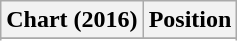<table class="wikitable sortable plainrowheaders" style="text-align:center">
<tr>
<th scope="col">Chart (2016)</th>
<th scope="col">Position</th>
</tr>
<tr>
</tr>
<tr>
</tr>
<tr>
</tr>
</table>
